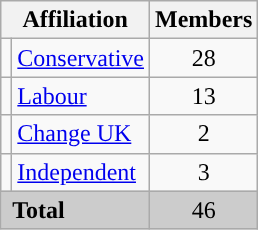<table class="wikitable">
<tr>
<th colspan="2">Affiliation</th>
<th>Members</th>
</tr>
<tr>
<td></td>
<td><a href='#'>Conservative</a></td>
<td style="text-align:center;">28</td>
</tr>
<tr>
<td></td>
<td><a href='#'>Labour</a></td>
<td style="text-align:center;">13</td>
</tr>
<tr>
<td></td>
<td><a href='#'>Change UK</a></td>
<td style="text-align:center;">2</td>
</tr>
<tr>
<td></td>
<td><a href='#'>Independent</a></td>
<td style="text-align:center;">3</td>
</tr>
<tr style="background:#ccc;">
<td colspan="2"> <strong>Total</strong></td>
<td style="text-align:center;">46</td>
</tr>
</table>
